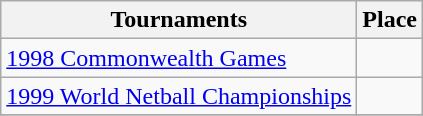<table class="wikitable collapsible">
<tr>
<th>Tournaments</th>
<th>Place</th>
</tr>
<tr>
<td><a href='#'>1998 Commonwealth Games</a></td>
<td></td>
</tr>
<tr>
<td><a href='#'>1999 World Netball Championships</a></td>
<td></td>
</tr>
<tr>
</tr>
</table>
